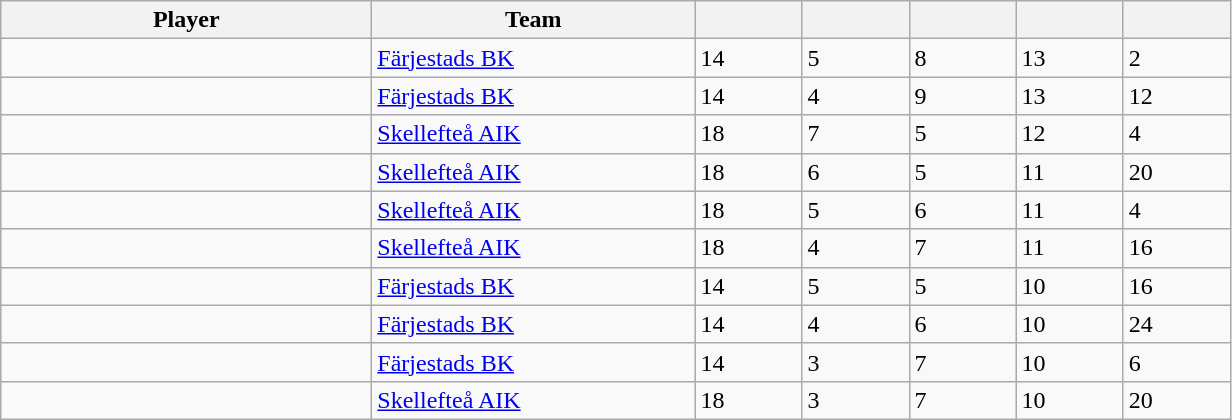<table class="wikitable sortable">
<tr>
<th style="width: 15em;">Player</th>
<th style="width: 13em;">Team</th>
<th style="width: 4em;"></th>
<th style="width: 4em;"></th>
<th style="width: 4em;"></th>
<th style="width: 4em;"></th>
<th style="width: 4em;"></th>
</tr>
<tr>
<td> </td>
<td><a href='#'>Färjestads BK</a></td>
<td>14</td>
<td>5</td>
<td>8</td>
<td>13</td>
<td>2</td>
</tr>
<tr>
<td> </td>
<td><a href='#'>Färjestads BK</a></td>
<td>14</td>
<td>4</td>
<td>9</td>
<td>13</td>
<td>12</td>
</tr>
<tr>
<td> </td>
<td><a href='#'>Skellefteå AIK</a></td>
<td>18</td>
<td>7</td>
<td>5</td>
<td>12</td>
<td>4</td>
</tr>
<tr>
<td> </td>
<td><a href='#'>Skellefteå AIK</a></td>
<td>18</td>
<td>6</td>
<td>5</td>
<td>11</td>
<td>20</td>
</tr>
<tr>
<td> </td>
<td><a href='#'>Skellefteå AIK</a></td>
<td>18</td>
<td>5</td>
<td>6</td>
<td>11</td>
<td>4</td>
</tr>
<tr>
<td> </td>
<td><a href='#'>Skellefteå AIK</a></td>
<td>18</td>
<td>4</td>
<td>7</td>
<td>11</td>
<td>16</td>
</tr>
<tr>
<td> </td>
<td><a href='#'>Färjestads BK</a></td>
<td>14</td>
<td>5</td>
<td>5</td>
<td>10</td>
<td>16</td>
</tr>
<tr>
<td> </td>
<td><a href='#'>Färjestads BK</a></td>
<td>14</td>
<td>4</td>
<td>6</td>
<td>10</td>
<td>24</td>
</tr>
<tr>
<td> </td>
<td><a href='#'>Färjestads BK</a></td>
<td>14</td>
<td>3</td>
<td>7</td>
<td>10</td>
<td>6</td>
</tr>
<tr>
<td> </td>
<td><a href='#'>Skellefteå AIK</a></td>
<td>18</td>
<td>3</td>
<td>7</td>
<td>10</td>
<td>20</td>
</tr>
</table>
